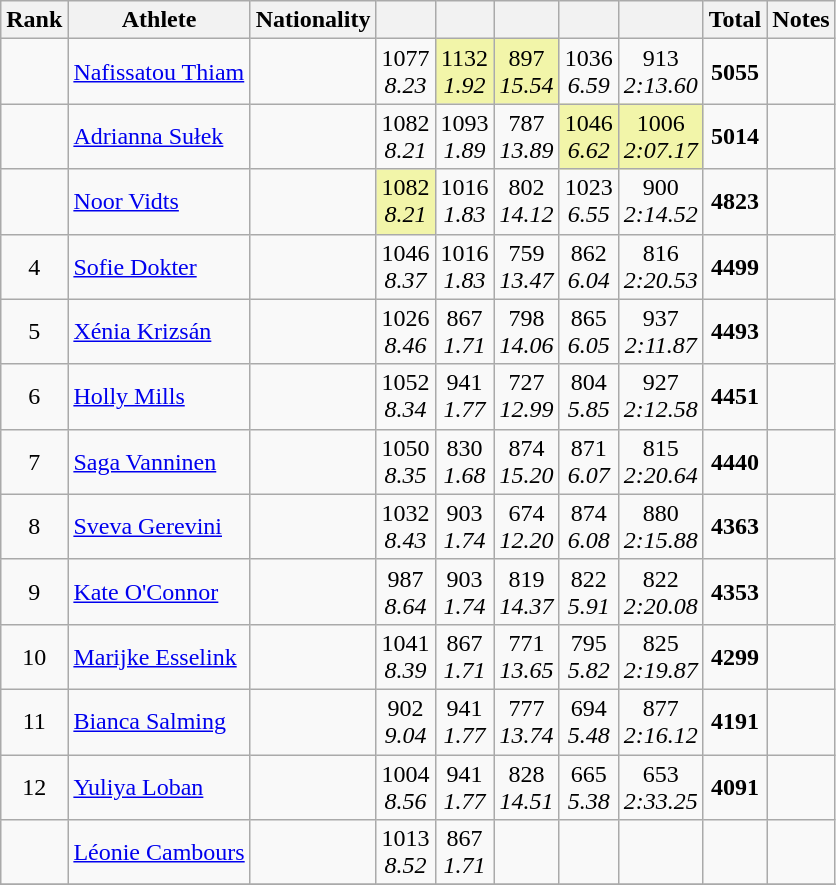<table class="wikitable sortable" style="text-align:center">
<tr>
<th>Rank</th>
<th>Athlete</th>
<th>Nationality</th>
<th></th>
<th></th>
<th></th>
<th></th>
<th></th>
<th>Total</th>
<th>Notes</th>
</tr>
<tr>
<td></td>
<td align=left><a href='#'>Nafissatou Thiam</a></td>
<td align=left></td>
<td>1077<br><em>8.23</em></td>
<td bgcolor="#F2F5A9">1132<br><em>1.92</em></td>
<td bgcolor="#F2F5A9">897<br><em>15.54</em></td>
<td>1036<br><em>6.59</em></td>
<td>913<br><em>2:13.60</em></td>
<td><strong>5055</strong></td>
<td></td>
</tr>
<tr>
<td></td>
<td align=left><a href='#'>Adrianna Sułek</a></td>
<td align=left></td>
<td>1082<br><em>8.21</em></td>
<td>1093<br><em>1.89</em></td>
<td>787<br><em>13.89</em></td>
<td bgcolor="#F2F5A9">1046<br><em>6.62</em></td>
<td bgcolor="#F2F5A9">1006<br><em>2:07.17</em></td>
<td><strong>5014</strong></td>
<td></td>
</tr>
<tr>
<td></td>
<td align=left><a href='#'>Noor Vidts</a></td>
<td align=left></td>
<td bgcolor="#F2F5A9">1082<br><em>8.21</em></td>
<td>1016<br><em>1.83</em></td>
<td>802<br><em>14.12</em></td>
<td>1023<br><em>6.55</em></td>
<td>900<br><em>2:14.52</em></td>
<td><strong>4823</strong></td>
<td></td>
</tr>
<tr>
<td>4</td>
<td align=left><a href='#'>Sofie Dokter</a></td>
<td align=left></td>
<td>1046<br><em>8.37</em></td>
<td>1016<br><em>1.83</em></td>
<td>759<br><em>13.47</em></td>
<td>862<br><em>6.04</em></td>
<td>816<br><em>2:20.53</em></td>
<td><strong>4499</strong></td>
<td></td>
</tr>
<tr>
<td>5</td>
<td align=left><a href='#'>Xénia Krizsán</a></td>
<td align=left></td>
<td>1026<br><em>8.46</em></td>
<td>867<br><em>1.71</em></td>
<td>798<br><em>14.06</em></td>
<td>865<br><em>6.05</em></td>
<td>937<br><em>2:11.87</em></td>
<td><strong>4493</strong></td>
<td></td>
</tr>
<tr>
<td>6</td>
<td align=left><a href='#'>Holly Mills</a></td>
<td align=left></td>
<td>1052<br><em>8.34</em></td>
<td>941<br><em>1.77</em></td>
<td>727<br><em>12.99</em></td>
<td>804<br><em>5.85</em></td>
<td>927<br><em>2:12.58</em></td>
<td><strong>4451</strong></td>
<td></td>
</tr>
<tr>
<td>7</td>
<td align=left><a href='#'>Saga Vanninen</a></td>
<td align=left></td>
<td>1050<br><em>8.35</em></td>
<td>830<br><em>1.68</em></td>
<td>874<br><em>15.20</em></td>
<td>871<br><em>6.07</em></td>
<td>815<br><em>2:20.64</em></td>
<td><strong>4440</strong></td>
<td></td>
</tr>
<tr>
<td>8</td>
<td align=left><a href='#'>Sveva Gerevini</a></td>
<td align=left></td>
<td>1032<br><em>8.43</em></td>
<td>903<br><em>1.74</em></td>
<td>674<br><em>12.20</em></td>
<td>874<br><em>6.08</em></td>
<td>880<br><em>2:15.88</em></td>
<td><strong>4363</strong></td>
<td></td>
</tr>
<tr>
<td>9</td>
<td align=left><a href='#'>Kate O'Connor</a></td>
<td align=left></td>
<td>987<br><em>8.64</em></td>
<td>903<br><em>1.74</em></td>
<td>819<br><em>14.37</em></td>
<td>822<br><em>5.91</em></td>
<td>822<br><em>2:20.08</em></td>
<td><strong>4353</strong></td>
<td></td>
</tr>
<tr>
<td>10</td>
<td align=left><a href='#'>Marijke Esselink</a></td>
<td align=left></td>
<td>1041<br><em>8.39</em></td>
<td>867<br><em>1.71</em></td>
<td>771<br><em>13.65</em></td>
<td>795<br><em>5.82</em></td>
<td>825<br><em>2:19.87</em></td>
<td><strong>4299</strong></td>
<td></td>
</tr>
<tr>
<td>11</td>
<td align=left><a href='#'>Bianca Salming</a></td>
<td align=left></td>
<td>902<br><em>9.04</em></td>
<td>941<br><em>1.77</em></td>
<td>777<br><em>13.74</em></td>
<td>694<br><em>5.48</em></td>
<td>877<br><em>2:16.12</em></td>
<td><strong>4191</strong></td>
<td></td>
</tr>
<tr>
<td>12</td>
<td align=left><a href='#'>Yuliya Loban</a></td>
<td align=left></td>
<td>1004<br><em>8.56</em></td>
<td>941<br><em>1.77</em></td>
<td>828<br><em>14.51</em></td>
<td>665<br><em>5.38</em></td>
<td>653<br><em>2:33.25</em></td>
<td><strong>4091</strong></td>
<td></td>
</tr>
<tr>
<td></td>
<td align=left><a href='#'>Léonie Cambours</a></td>
<td align=left></td>
<td>1013<br><em>8.52</em></td>
<td>867<br><em>1.71</em></td>
<td></td>
<td></td>
<td></td>
<td></td>
<td></td>
</tr>
<tr>
</tr>
</table>
